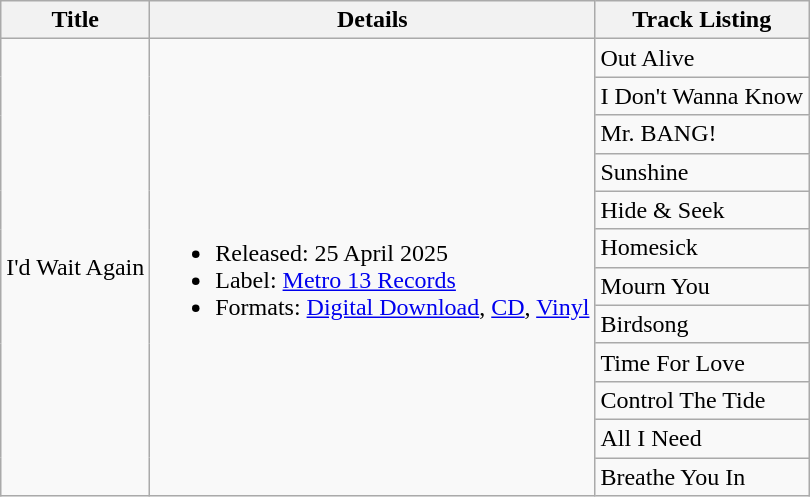<table class="wikitable">
<tr>
<th>Title</th>
<th>Details</th>
<th>Track Listing</th>
</tr>
<tr>
<td rowspan="12">I'd Wait Again</td>
<td rowspan="12"><br><ul><li>Released: 25 April 2025</li><li>Label: <a href='#'>Metro 13 Records</a></li><li>Formats: <a href='#'>Digital Download</a>, <a href='#'>CD</a>, <a href='#'>Vinyl</a></li></ul></td>
<td>Out Alive</td>
</tr>
<tr>
<td>I Don't Wanna Know</td>
</tr>
<tr>
<td>Mr. BANG!</td>
</tr>
<tr>
<td>Sunshine</td>
</tr>
<tr>
<td>Hide & Seek</td>
</tr>
<tr>
<td>Homesick</td>
</tr>
<tr>
<td>Mourn You</td>
</tr>
<tr>
<td>Birdsong</td>
</tr>
<tr>
<td>Time For Love</td>
</tr>
<tr>
<td>Control The Tide</td>
</tr>
<tr>
<td>All I Need</td>
</tr>
<tr>
<td>Breathe You In</td>
</tr>
</table>
